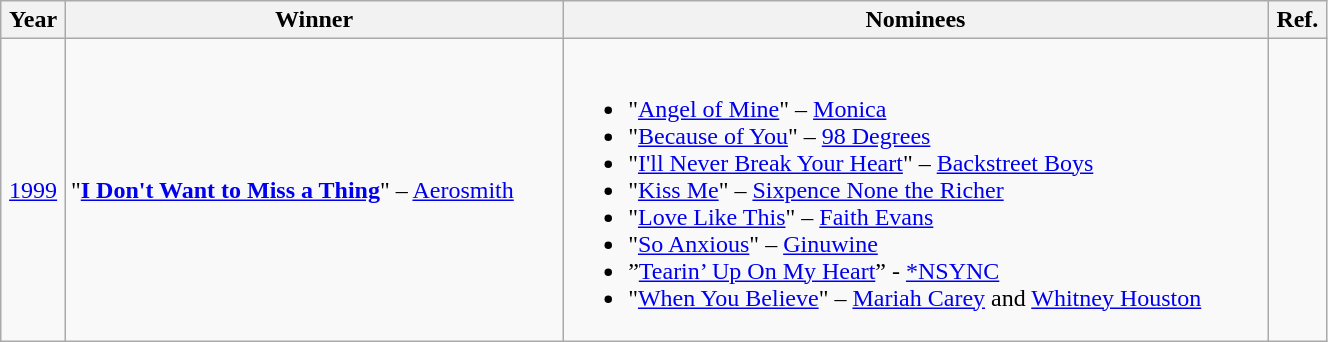<table class="wikitable" width=70%>
<tr>
<th>Year</th>
<th>Winner</th>
<th>Nominees</th>
<th>Ref.</th>
</tr>
<tr>
<td align="center"><a href='#'>1999</a></td>
<td>"<strong><a href='#'>I Don't Want to Miss a Thing</a></strong>" – <a href='#'>Aerosmith</a></td>
<td><br><ul><li>"<a href='#'>Angel of Mine</a>" – <a href='#'>Monica</a></li><li>"<a href='#'>Because of You</a>" – <a href='#'>98 Degrees</a></li><li>"<a href='#'>I'll Never Break Your Heart</a>" – <a href='#'>Backstreet Boys</a></li><li>"<a href='#'>Kiss Me</a>" – <a href='#'>Sixpence None the Richer</a></li><li>"<a href='#'>Love Like This</a>" – <a href='#'>Faith Evans</a></li><li>"<a href='#'>So Anxious</a>" – <a href='#'>Ginuwine</a></li><li>”<a href='#'>Tearin’ Up On My Heart</a>” - <a href='#'>*NSYNC</a></li><li>"<a href='#'>When You Believe</a>" – <a href='#'>Mariah Carey</a> and <a href='#'>Whitney Houston</a></li></ul></td>
<td align="center"></td>
</tr>
</table>
